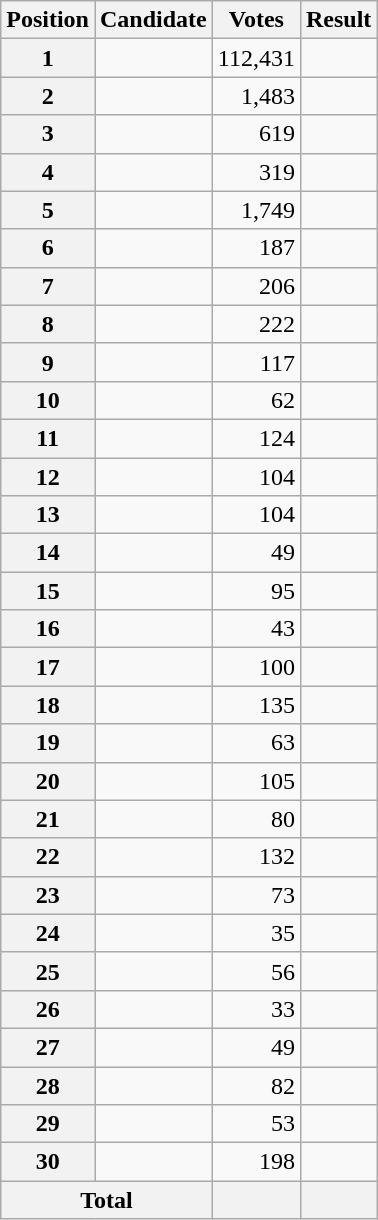<table class="wikitable sortable">
<tr>
<th scope="col">Position</th>
<th scope="col">Candidate</th>
<th scope="col">Votes</th>
<th scope="col">Result</th>
</tr>
<tr>
<th scope="row">1</th>
<td></td>
<td style="text-align:right">112,431</td>
<td></td>
</tr>
<tr>
<th scope="row">2</th>
<td></td>
<td style="text-align:right">1,483</td>
<td></td>
</tr>
<tr>
<th scope="row">3</th>
<td></td>
<td style="text-align:right">619</td>
<td></td>
</tr>
<tr>
<th scope="row">4</th>
<td></td>
<td style="text-align:right">319</td>
<td></td>
</tr>
<tr>
<th scope="row">5</th>
<td></td>
<td style="text-align:right">1,749</td>
<td></td>
</tr>
<tr>
<th scope="row">6</th>
<td></td>
<td style="text-align:right">187</td>
<td></td>
</tr>
<tr>
<th scope="row">7</th>
<td></td>
<td style="text-align:right">206</td>
<td></td>
</tr>
<tr>
<th scope="row">8</th>
<td></td>
<td style="text-align:right">222</td>
<td></td>
</tr>
<tr>
<th scope="row">9</th>
<td></td>
<td style="text-align:right">117</td>
<td></td>
</tr>
<tr>
<th scope="row">10</th>
<td></td>
<td style="text-align:right">62</td>
<td></td>
</tr>
<tr>
<th scope="row">11</th>
<td></td>
<td style="text-align:right">124</td>
<td></td>
</tr>
<tr>
<th scope="row">12</th>
<td></td>
<td style="text-align:right">104</td>
<td></td>
</tr>
<tr>
<th scope="row">13</th>
<td></td>
<td style="text-align:right">104</td>
<td></td>
</tr>
<tr>
<th scope="row">14</th>
<td></td>
<td style="text-align:right">49</td>
<td></td>
</tr>
<tr>
<th scope="row">15</th>
<td></td>
<td style="text-align:right">95</td>
<td></td>
</tr>
<tr>
<th scope="row">16</th>
<td></td>
<td style="text-align:right">43</td>
<td></td>
</tr>
<tr>
<th scope="row">17</th>
<td></td>
<td style="text-align:right">100</td>
<td></td>
</tr>
<tr>
<th scope="row">18</th>
<td></td>
<td style="text-align:right">135</td>
<td></td>
</tr>
<tr>
<th scope="row">19</th>
<td></td>
<td style="text-align:right">63</td>
<td></td>
</tr>
<tr>
<th scope="row">20</th>
<td></td>
<td style="text-align:right">105</td>
<td></td>
</tr>
<tr>
<th scope="row">21</th>
<td></td>
<td style="text-align:right">80</td>
<td></td>
</tr>
<tr>
<th scope="row">22</th>
<td></td>
<td style="text-align:right">132</td>
<td></td>
</tr>
<tr>
<th scope="row">23</th>
<td></td>
<td style="text-align:right">73</td>
<td></td>
</tr>
<tr>
<th scope="row">24</th>
<td></td>
<td style="text-align:right">35</td>
<td></td>
</tr>
<tr>
<th scope="row">25</th>
<td></td>
<td style="text-align:right">56</td>
<td></td>
</tr>
<tr>
<th scope="row">26</th>
<td></td>
<td style="text-align:right">33</td>
<td></td>
</tr>
<tr>
<th scope="row">27</th>
<td></td>
<td style="text-align:right">49</td>
<td></td>
</tr>
<tr>
<th scope="row">28</th>
<td></td>
<td style="text-align:right">82</td>
<td></td>
</tr>
<tr>
<th scope="row">29</th>
<td></td>
<td style="text-align:right">53</td>
<td></td>
</tr>
<tr>
<th scope="row">30</th>
<td></td>
<td style="text-align:right">198</td>
<td></td>
</tr>
<tr class="sortbottom">
<th scope="row" colspan="2">Total</th>
<th style="text-align:right"></th>
<th></th>
</tr>
</table>
